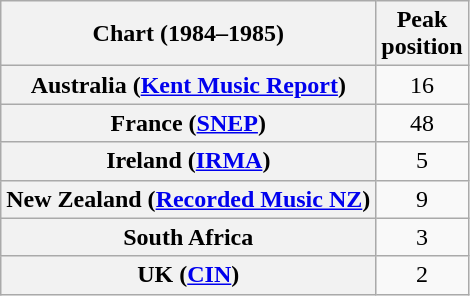<table class="wikitable sortable plainrowheaders">
<tr>
<th scope="col">Chart (1984–1985)</th>
<th scope="col">Peak <br> position</th>
</tr>
<tr>
<th scope="row">Australia (<a href='#'>Kent Music Report</a>)</th>
<td style="text-align:center;">16</td>
</tr>
<tr>
<th scope="row">France (<a href='#'>SNEP</a>)</th>
<td style="text-align:center;">48</td>
</tr>
<tr>
<th scope="row">Ireland (<a href='#'>IRMA</a>)</th>
<td style="text-align:center;">5</td>
</tr>
<tr>
<th scope="row">New Zealand (<a href='#'>Recorded Music NZ</a>)</th>
<td style="text-align:center;">9</td>
</tr>
<tr>
<th scope="row">South Africa</th>
<td style="text-align:center;">3</td>
</tr>
<tr>
<th scope="row">UK (<a href='#'>CIN</a>)</th>
<td style="text-align:center;">2</td>
</tr>
</table>
